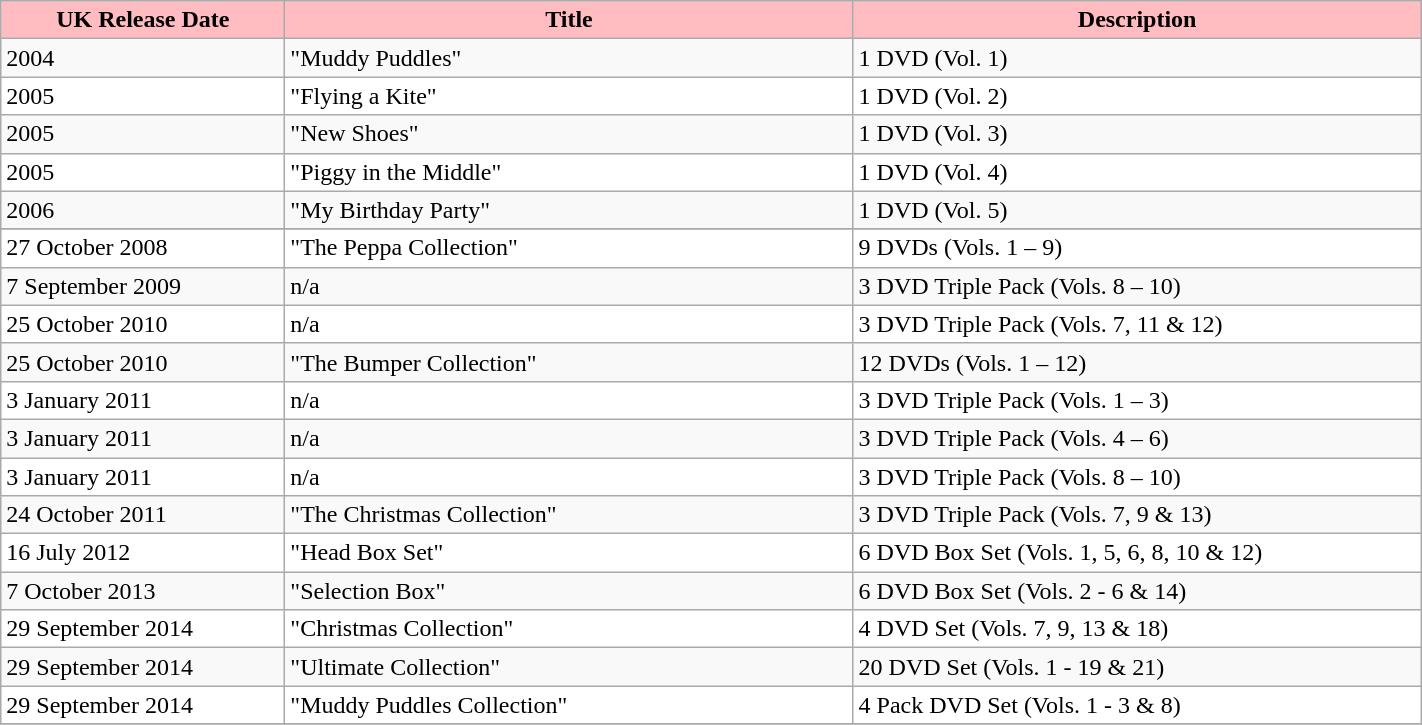<table class = "wikitable" style = "width:75%">
<tr>
<th style="background-color: #FFBCC1" width="15%">UK Release Date</th>
<th style="background-color: #FFBCC1" width="30%" align="center">Title</th>
<th style="background-color: #FFBCC1" width="30%" align="center">Description</th>
</tr>
<tr>
<td>2004</td>
<td style="text-align:left;">"Muddy Puddles"</td>
<td>1 DVD (Vol. 1)</td>
</tr>
<tr style="background:white;">
<td>2005</td>
<td style="text-align:left;">"Flying a Kite"</td>
<td>1 DVD (Vol. 2)</td>
</tr>
<tr>
<td>2005</td>
<td style="text-align:left;">"New Shoes"</td>
<td>1 DVD (Vol. 3)</td>
</tr>
<tr style="background:white;">
<td>2005</td>
<td style="text-align:left;">"Piggy in the Middle"</td>
<td>1 DVD (Vol. 4)</td>
</tr>
<tr>
<td>2006</td>
<td style="text-align:left;">"My Birthday Party"</td>
<td>1 DVD (Vol. 5)</td>
</tr>
<tr>
</tr>
<tr style="background:white;">
<td>27 October 2008</td>
<td style="text-align:left;">"The Peppa Collection"</td>
<td>9 DVDs (Vols. 1 – 9)</td>
</tr>
<tr>
<td>7 September 2009</td>
<td>n/a</td>
<td>3 DVD Triple Pack (Vols. 8 – 10)</td>
</tr>
<tr style="background:white;">
<td>25 October 2010</td>
<td>n/a</td>
<td>3 DVD Triple Pack (Vols. 7, 11 & 12)</td>
</tr>
<tr>
<td>25 October 2010</td>
<td style="text-align:left;">"The Bumper Collection"</td>
<td>12 DVDs (Vols. 1 – 12)</td>
</tr>
<tr style="background:white;">
<td>3 January 2011</td>
<td>n/a</td>
<td>3 DVD Triple Pack (Vols. 1 – 3)</td>
</tr>
<tr>
<td>3 January 2011</td>
<td>n/a</td>
<td>3 DVD Triple Pack (Vols. 4 – 6)</td>
</tr>
<tr style="background:white;">
<td>3 January 2011</td>
<td>n/a</td>
<td>3 DVD Triple Pack (Vols. 8 – 10)</td>
</tr>
<tr>
<td>24 October 2011</td>
<td style="text-align:left;">"The Christmas Collection"</td>
<td>3 DVD Triple Pack (Vols. 7, 9 & 13)</td>
</tr>
<tr style="background:white;">
<td>16 July 2012</td>
<td style="text-align:left;">"Head Box Set"</td>
<td>6 DVD Box Set (Vols. 1, 5, 6, 8, 10 & 12)</td>
</tr>
<tr>
<td>7 October 2013</td>
<td style="text-align:left;">"Selection Box"</td>
<td>6 DVD Box Set (Vols. 2 - 6 & 14)</td>
</tr>
<tr style="background:white;">
<td>29 September 2014</td>
<td style="text-align:left;">"Christmas Collection"</td>
<td>4 DVD Set (Vols. 7, 9, 13 & 18)</td>
</tr>
<tr>
<td>29 September 2014</td>
<td style="text-align:left;">"Ultimate Collection"</td>
<td>20 DVD Set (Vols. 1 - 19 & 21)</td>
</tr>
<tr style="background:white;">
<td>29 September 2014</td>
<td style="text-align:left;">"Muddy Puddles Collection"</td>
<td>4 Pack DVD Set (Vols. 1 - 3 & 8)</td>
</tr>
<tr>
</tr>
</table>
